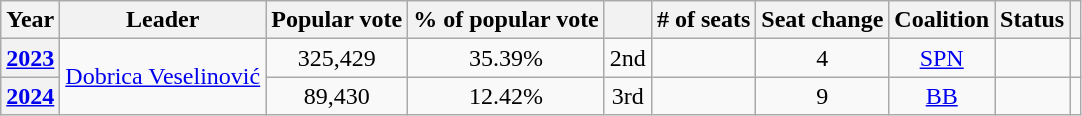<table class="wikitable" style="text-align:center">
<tr>
<th>Year</th>
<th>Leader</th>
<th>Popular vote</th>
<th>% of popular vote</th>
<th></th>
<th># of seats</th>
<th>Seat change</th>
<th>Coalition</th>
<th>Status</th>
<th></th>
</tr>
<tr>
<th><a href='#'>2023</a></th>
<td rowspan="2"><a href='#'>Dobrica Veselinović</a></td>
<td>325,429</td>
<td>35.39%</td>
<td> 2nd</td>
<td></td>
<td> 4</td>
<td><a href='#'>SPN</a></td>
<td></td>
<td></td>
</tr>
<tr>
<th><a href='#'>2024</a></th>
<td>89,430</td>
<td>12.42%</td>
<td> 3rd</td>
<td></td>
<td> 9</td>
<td><a href='#'>BB</a></td>
<td></td>
<td></td>
</tr>
</table>
